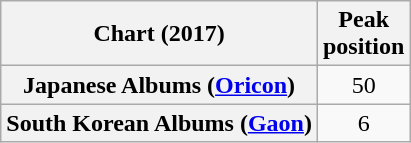<table class="wikitable plainrowheaders" style="text-align:center">
<tr>
<th scope="col">Chart (2017)</th>
<th scope="col">Peak<br>position</th>
</tr>
<tr>
<th scope="row">Japanese Albums (<a href='#'>Oricon</a>)</th>
<td>50</td>
</tr>
<tr>
<th scope="row">South Korean Albums (<a href='#'>Gaon</a>)</th>
<td>6</td>
</tr>
</table>
